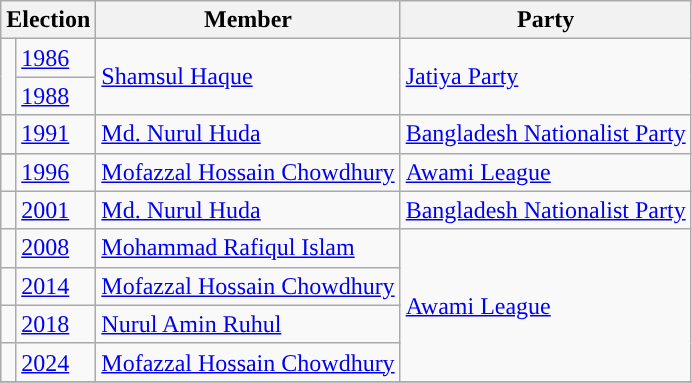<table class="wikitable">
<tr>
<th colspan="2">Election</th>
<th>Member</th>
<th>Party</th>
</tr>
<tr>
<td rowspan="2" style="background-color:"></td>
<td><a href='#'>1986</a></td>
<td rowspan="2"><a href='#'>Shamsul Haque</a></td>
<td rowspan="2"><a href='#'>Jatiya Party</a></td>
</tr>
<tr>
<td><a href='#'>1988</a></td>
</tr>
<tr>
<td style="background-color:"></td>
<td rowspan="2"><a href='#'>1991</a></td>
<td rowspan="2"><a href='#'>Md. Nurul Huda</a></td>
<td rowspan="2"><a href='#'>Bangladesh Nationalist Party</a></td>
</tr>
<tr>
</tr>
<tr>
<td style="background-color:"></td>
<td><a href='#'>1996</a></td>
<td><a href='#'>Mofazzal Hossain Chowdhury</a></td>
<td><a href='#'>Awami League</a></td>
</tr>
<tr>
<td style="background-color:"></td>
<td><a href='#'>2001</a></td>
<td><a href='#'>Md. Nurul Huda</a></td>
<td><a href='#'>Bangladesh Nationalist Party</a></td>
</tr>
<tr>
<td style="background-color:"></td>
<td><a href='#'>2008</a></td>
<td><a href='#'>Mohammad Rafiqul Islam</a></td>
<td rowspan="4"><a href='#'>Awami League</a></td>
</tr>
<tr>
<td style="background-color:"></td>
<td><a href='#'>2014</a></td>
<td><a href='#'>Mofazzal Hossain Chowdhury</a></td>
</tr>
<tr>
<td style="background-color:"></td>
<td><a href='#'>2018</a></td>
<td><a href='#'>Nurul Amin Ruhul</a></td>
</tr>
<tr>
<td style="background-color:"></td>
<td><a href='#'>2024</a></td>
<td><a href='#'>Mofazzal Hossain Chowdhury</a></td>
</tr>
<tr>
</tr>
</table>
